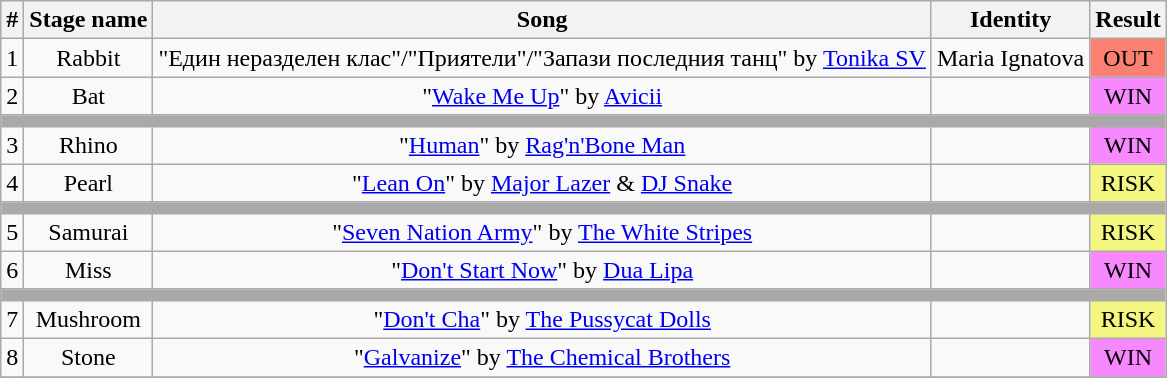<table class="wikitable plainrowheaders" style="text-align: center;">
<tr>
<th>#</th>
<th>Stage name</th>
<th>Song</th>
<th>Identity</th>
<th>Result</th>
</tr>
<tr>
<td>1</td>
<td>Rabbit</td>
<td>"Един неразделен клас"/"Приятели"/"Запази последния танц" by <a href='#'>Tonika SV</a></td>
<td>Maria Ignatova</td>
<td bgcolor=salmon>OUT</td>
</tr>
<tr>
<td>2</td>
<td>Bat</td>
<td>"<a href='#'>Wake Me Up</a>" by <a href='#'>Avicii</a></td>
<td></td>
<td bgcolor="#F888FD">WIN</td>
</tr>
<tr>
<td colspan="5" style="background:darkgray"></td>
</tr>
<tr>
<td>3</td>
<td>Rhino</td>
<td>"<a href='#'>Human</a>" by <a href='#'>Rag'n'Bone Man</a></td>
<td></td>
<td bgcolor="#F888FD">WIN</td>
</tr>
<tr>
<td>4</td>
<td>Pearl</td>
<td>"<a href='#'>Lean On</a>" by <a href='#'>Major Lazer</a> & <a href='#'>DJ Snake</a></td>
<td></td>
<td bgcolor="#F3F781">RISK</td>
</tr>
<tr>
<td colspan="5" style="background:darkgray"></td>
</tr>
<tr>
<td>5</td>
<td>Samurai</td>
<td>"<a href='#'>Seven Nation Army</a>" by <a href='#'>The White Stripes</a></td>
<td></td>
<td bgcolor="#F3F781">RISK</td>
</tr>
<tr>
<td>6</td>
<td>Miss</td>
<td>"<a href='#'>Don't Start Now</a>" by <a href='#'>Dua Lipa</a></td>
<td></td>
<td bgcolor="#F888FD">WIN</td>
</tr>
<tr>
<td colspan="5" style="background:darkgray"></td>
</tr>
<tr>
<td>7</td>
<td>Mushroom</td>
<td>"<a href='#'>Don't Cha</a>" by <a href='#'>The Pussycat Dolls</a></td>
<td></td>
<td bgcolor="#F3F781">RISK</td>
</tr>
<tr>
<td>8</td>
<td>Stone</td>
<td>"<a href='#'>Galvanize</a>" by <a href='#'>The Chemical Brothers</a></td>
<td></td>
<td bgcolor="#F888FD">WIN</td>
</tr>
<tr>
</tr>
</table>
